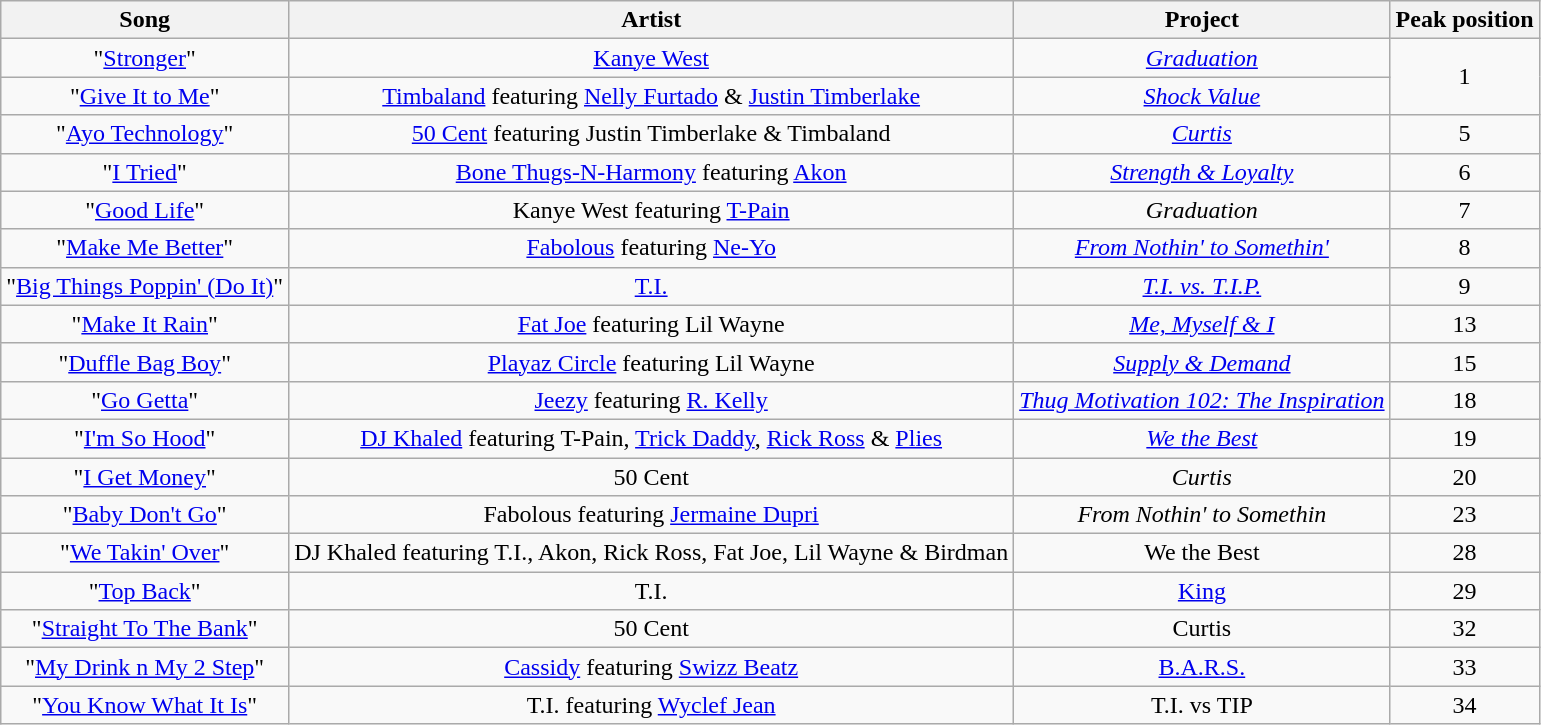<table class="wikitable sortable plainrowheaders" style="text-align:center;">
<tr>
<th scope="col">Song</th>
<th scope="col">Artist</th>
<th scope="col">Project</th>
<th scope="col">Peak position</th>
</tr>
<tr>
<td>"<a href='#'>Stronger</a>"</td>
<td><a href='#'>Kanye West</a></td>
<td><em><a href='#'>Graduation</a></em></td>
<td rowspan="2">1</td>
</tr>
<tr>
<td>"<a href='#'>Give It to Me</a>"</td>
<td><a href='#'>Timbaland</a> featuring <a href='#'>Nelly Furtado</a> & <a href='#'>Justin Timberlake</a></td>
<td><em><a href='#'>Shock Value</a></em></td>
</tr>
<tr>
<td>"<a href='#'>Ayo Technology</a>"</td>
<td><a href='#'>50 Cent</a> featuring Justin Timberlake & Timbaland</td>
<td><em><a href='#'>Curtis</a></em></td>
<td>5</td>
</tr>
<tr>
<td>"<a href='#'>I Tried</a>"</td>
<td><a href='#'>Bone Thugs-N-Harmony</a> featuring <a href='#'>Akon</a></td>
<td><em><a href='#'>Strength & Loyalty</a></em></td>
<td>6</td>
</tr>
<tr>
<td>"<a href='#'>Good Life</a>"</td>
<td>Kanye West featuring <a href='#'>T-Pain</a></td>
<td><em>Graduation</em></td>
<td>7</td>
</tr>
<tr>
<td>"<a href='#'>Make Me Better</a>"</td>
<td><a href='#'>Fabolous</a> featuring <a href='#'>Ne-Yo</a></td>
<td><em><a href='#'>From Nothin' to Somethin'</a></em></td>
<td>8</td>
</tr>
<tr>
<td>"<a href='#'>Big Things Poppin' (Do It)</a>"</td>
<td><a href='#'>T.I.</a></td>
<td><em><a href='#'>T.I. vs. T.I.P.</a></em></td>
<td>9</td>
</tr>
<tr>
<td>"<a href='#'>Make It Rain</a>"</td>
<td><a href='#'>Fat Joe</a> featuring Lil Wayne</td>
<td><em><a href='#'>Me, Myself & I</a></em></td>
<td>13</td>
</tr>
<tr>
<td>"<a href='#'>Duffle Bag Boy</a>"</td>
<td><a href='#'>Playaz Circle</a> featuring Lil Wayne</td>
<td><em><a href='#'>Supply & Demand</a></em></td>
<td>15</td>
</tr>
<tr>
<td>"<a href='#'>Go Getta</a>"</td>
<td><a href='#'>Jeezy</a> featuring <a href='#'>R. Kelly</a></td>
<td><em><a href='#'>Thug Motivation 102: The Inspiration</a></em></td>
<td>18</td>
</tr>
<tr>
<td>"<a href='#'>I'm So Hood</a>"</td>
<td><a href='#'>DJ Khaled</a> featuring T-Pain, <a href='#'>Trick Daddy</a>, <a href='#'>Rick Ross</a> & <a href='#'>Plies</a></td>
<td><em><a href='#'>We the Best</a></em></td>
<td>19</td>
</tr>
<tr>
<td>"<a href='#'>I Get Money</a>"</td>
<td>50 Cent</td>
<td><em>Curtis</em></td>
<td>20</td>
</tr>
<tr>
<td>"<a href='#'>Baby Don't Go</a>"</td>
<td>Fabolous featuring <a href='#'>Jermaine Dupri</a></td>
<td><em>From Nothin' to Somethin<strong></td>
<td>23</td>
</tr>
<tr>
<td>"<a href='#'>We Takin' Over</a>"</td>
<td>DJ Khaled featuring T.I., Akon, Rick Ross, Fat Joe, Lil Wayne & Birdman</td>
<td></em>We the Best<em></td>
<td>28</td>
</tr>
<tr>
<td>"<a href='#'>Top Back</a>"</td>
<td>T.I.</td>
<td></em><a href='#'>King</a><em></td>
<td>29</td>
</tr>
<tr>
<td>"<a href='#'>Straight To The Bank</a>"</td>
<td>50 Cent</td>
<td></em>Curtis<em></td>
<td>32</td>
</tr>
<tr>
<td>"<a href='#'>My Drink n My 2 Step</a>"</td>
<td><a href='#'>Cassidy</a> featuring <a href='#'>Swizz Beatz</a></td>
<td></em><a href='#'>B.A.R.S.</a><em></td>
<td>33</td>
</tr>
<tr>
<td>"<a href='#'>You Know What It Is</a>"</td>
<td>T.I. featuring <a href='#'>Wyclef Jean</a></td>
<td></em>T.I. vs TIP<em></td>
<td>34</td>
</tr>
</table>
